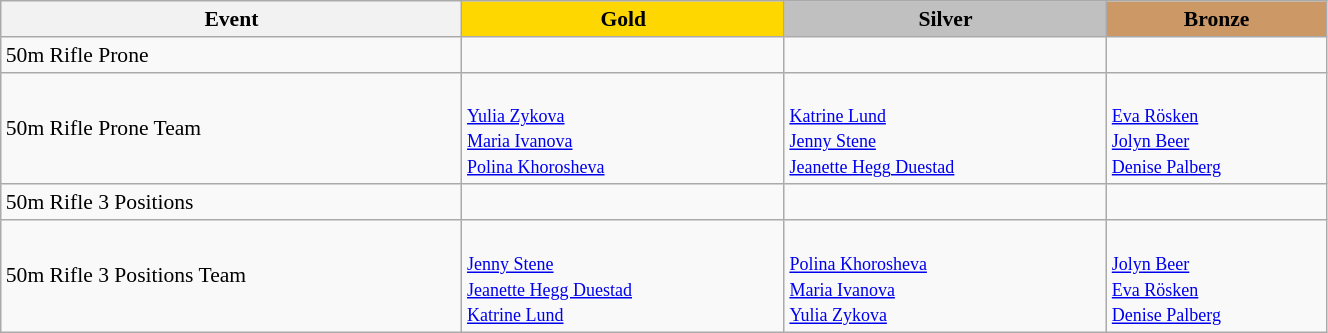<table class="wikitable" width=70% style="font-size:90%; text-align:left;">
<tr align=center>
<th>Event</th>
<td bgcolor=gold><strong>Gold</strong></td>
<td bgcolor=silver><strong>Silver</strong></td>
<td bgcolor=cc9966><strong>Bronze</strong></td>
</tr>
<tr>
<td>50m Rifle Prone</td>
<td></td>
<td></td>
<td></td>
</tr>
<tr>
<td>50m Rifle Prone Team</td>
<td><br><small><a href='#'>Yulia Zykova</a><br><a href='#'>Maria Ivanova</a><br><a href='#'>Polina Khorosheva</a></small></td>
<td><br><small><a href='#'>Katrine Lund</a><br><a href='#'>Jenny Stene</a><br><a href='#'>Jeanette Hegg Duestad</a></small></td>
<td><br><small><a href='#'>Eva Rösken</a><br><a href='#'>Jolyn Beer</a><br><a href='#'>Denise Palberg</a></small></td>
</tr>
<tr>
<td>50m Rifle 3 Positions</td>
<td></td>
<td></td>
<td></td>
</tr>
<tr>
<td>50m Rifle 3 Positions Team</td>
<td><br><small><a href='#'>Jenny Stene</a><br><a href='#'>Jeanette Hegg Duestad</a><br><a href='#'>Katrine Lund</a></small></td>
<td><br><small><a href='#'>Polina Khorosheva</a><br><a href='#'>Maria Ivanova</a><br><a href='#'>Yulia Zykova</a></small></td>
<td><br><small><a href='#'>Jolyn Beer</a><br><a href='#'>Eva Rösken</a><br><a href='#'>Denise Palberg</a></small></td>
</tr>
</table>
